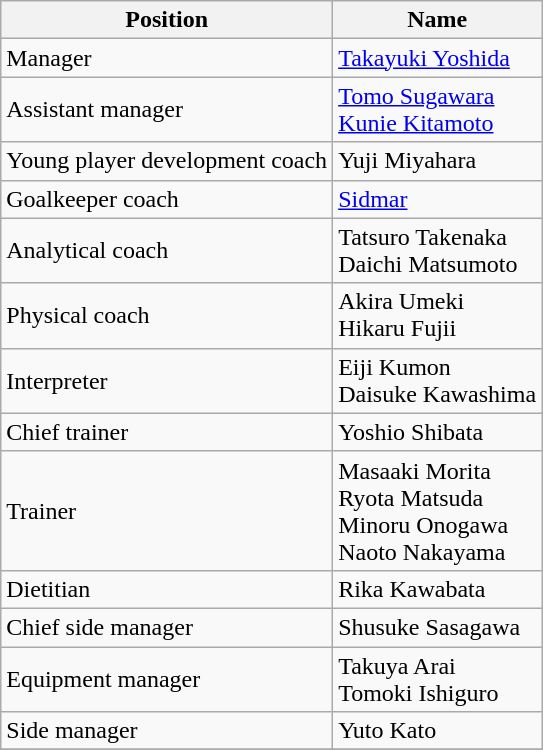<table class="wikitable">
<tr>
<th>Position</th>
<th>Name</th>
</tr>
<tr>
<td>Manager</td>
<td> <a href='#'>Takayuki Yoshida</a></td>
</tr>
<tr>
<td>Assistant manager</td>
<td> <a href='#'>Tomo Sugawara</a> <br>  <a href='#'>Kunie Kitamoto</a></td>
</tr>
<tr>
<td>Young player development coach</td>
<td> Yuji Miyahara</td>
</tr>
<tr>
<td>Goalkeeper coach</td>
<td> <a href='#'>Sidmar</a></td>
</tr>
<tr>
<td>Analytical coach</td>
<td> Tatsuro Takenaka <br>  Daichi Matsumoto</td>
</tr>
<tr>
<td>Physical coach</td>
<td> Akira Umeki<br> Hikaru Fujii</td>
</tr>
<tr>
<td>Interpreter</td>
<td> Eiji Kumon<br> Daisuke Kawashima</td>
</tr>
<tr>
<td>Chief trainer</td>
<td> Yoshio Shibata</td>
</tr>
<tr>
<td>Trainer</td>
<td> Masaaki Morita<br> Ryota Matsuda<br> Minoru Onogawa<br> Naoto Nakayama</td>
</tr>
<tr>
<td>Dietitian</td>
<td> Rika Kawabata</td>
</tr>
<tr>
<td>Chief side manager</td>
<td> Shusuke Sasagawa</td>
</tr>
<tr>
<td>Equipment manager</td>
<td> Takuya Arai <br>  Tomoki Ishiguro</td>
</tr>
<tr>
<td>Side manager</td>
<td> Yuto Kato</td>
</tr>
<tr>
</tr>
</table>
